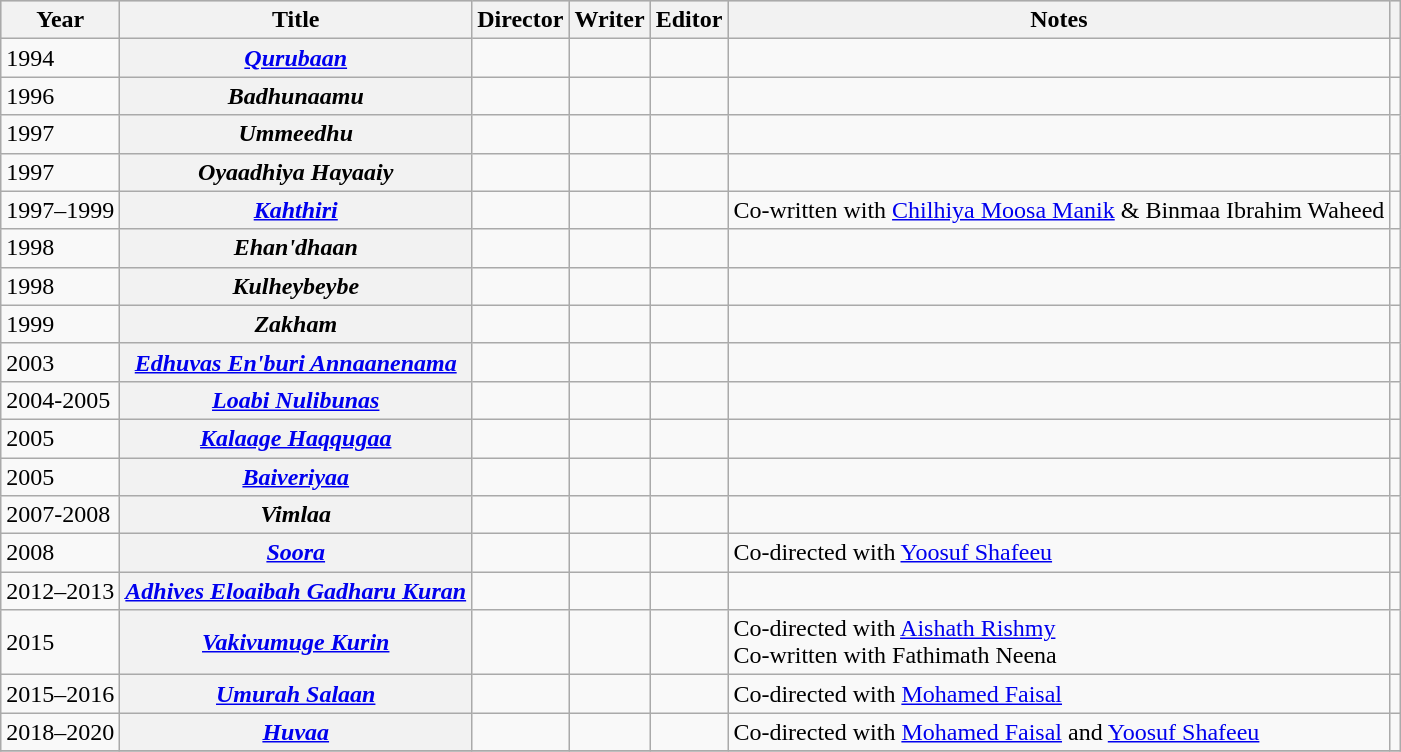<table class="wikitable sortable plainrowheaders">
<tr style="background:#ccc; text-align:center;">
<th scope="col">Year</th>
<th scope="col">Title</th>
<th scope="col">Director</th>
<th scope="col">Writer</th>
<th scope="col">Editor</th>
<th scope="col">Notes</th>
<th scope="col" class="unsortable"></th>
</tr>
<tr>
<td>1994</td>
<th scope="row"><em><a href='#'>Qurubaan</a></em></th>
<td></td>
<td></td>
<td></td>
<td></td>
<td style="text-align: center;"></td>
</tr>
<tr>
<td>1996</td>
<th scope="row"><em>Badhunaamu</em></th>
<td></td>
<td></td>
<td></td>
<td></td>
<td style="text-align: center;"></td>
</tr>
<tr>
<td>1997</td>
<th scope="row"><em>Ummeedhu</em></th>
<td></td>
<td></td>
<td></td>
<td></td>
<td style="text-align: center;"></td>
</tr>
<tr>
<td>1997</td>
<th scope="row"><em>Oyaadhiya Hayaaiy</em></th>
<td></td>
<td></td>
<td></td>
<td></td>
<td style="text-align: center;"></td>
</tr>
<tr>
<td>1997–1999</td>
<th scope="row"><em><a href='#'>Kahthiri</a></em></th>
<td></td>
<td></td>
<td></td>
<td>Co-written with <a href='#'>Chilhiya Moosa Manik</a> & Binmaa Ibrahim Waheed</td>
<td style="text-align: center;"></td>
</tr>
<tr>
<td>1998</td>
<th scope="row"><em>Ehan'dhaan</em></th>
<td></td>
<td></td>
<td></td>
<td></td>
<td style="text-align: center;"></td>
</tr>
<tr>
<td>1998</td>
<th scope="row"><em>Kulheybeybe</em></th>
<td></td>
<td></td>
<td></td>
<td></td>
<td style="text-align: center;"></td>
</tr>
<tr>
<td>1999</td>
<th scope="row"><em>Zakham</em></th>
<td></td>
<td></td>
<td></td>
<td></td>
<td></td>
</tr>
<tr>
<td>2003</td>
<th scope="row"><em><a href='#'>Edhuvas En'buri Annaanenama</a></em></th>
<td></td>
<td></td>
<td></td>
<td></td>
<td style="text-align: center;"></td>
</tr>
<tr>
<td>2004-2005</td>
<th scope="row"><em><a href='#'>Loabi Nulibunas</a></em></th>
<td></td>
<td></td>
<td></td>
<td></td>
<td></td>
</tr>
<tr>
<td>2005</td>
<th scope="row"><em><a href='#'>Kalaage Haqqugaa</a></em></th>
<td></td>
<td></td>
<td></td>
<td></td>
<td style="text-align: center;"></td>
</tr>
<tr>
<td>2005</td>
<th scope="row"><em><a href='#'>Baiveriyaa</a></em></th>
<td></td>
<td></td>
<td></td>
<td></td>
<td style="text-align: center;"></td>
</tr>
<tr>
<td>2007-2008</td>
<th scope="row"><em>Vimlaa</em></th>
<td></td>
<td></td>
<td></td>
<td></td>
<td></td>
</tr>
<tr>
<td>2008</td>
<th scope="row"><em><a href='#'>Soora</a></em></th>
<td></td>
<td></td>
<td></td>
<td>Co-directed with <a href='#'>Yoosuf Shafeeu</a></td>
<td style="text-align: center;"></td>
</tr>
<tr>
<td>2012–2013</td>
<th scope="row"><em><a href='#'>Adhives Eloaibah Gadharu Kuran</a></em></th>
<td></td>
<td></td>
<td></td>
<td></td>
<td style="text-align: center;"></td>
</tr>
<tr>
<td>2015</td>
<th scope="row"><em><a href='#'>Vakivumuge Kurin</a></em></th>
<td></td>
<td></td>
<td></td>
<td>Co-directed with <a href='#'>Aishath Rishmy</a><br>Co-written with Fathimath Neena</td>
<td style="text-align: center;"></td>
</tr>
<tr>
<td>2015–2016</td>
<th scope="row"><em><a href='#'>Umurah Salaan</a></em></th>
<td></td>
<td></td>
<td></td>
<td>Co-directed with <a href='#'>Mohamed Faisal</a></td>
<td style="text-align: center;"></td>
</tr>
<tr>
<td>2018–2020</td>
<th scope="row"><em><a href='#'>Huvaa</a></em></th>
<td></td>
<td></td>
<td></td>
<td>Co-directed with <a href='#'>Mohamed Faisal</a> and <a href='#'>Yoosuf Shafeeu</a></td>
<td style="text-align: center;"></td>
</tr>
<tr>
</tr>
</table>
